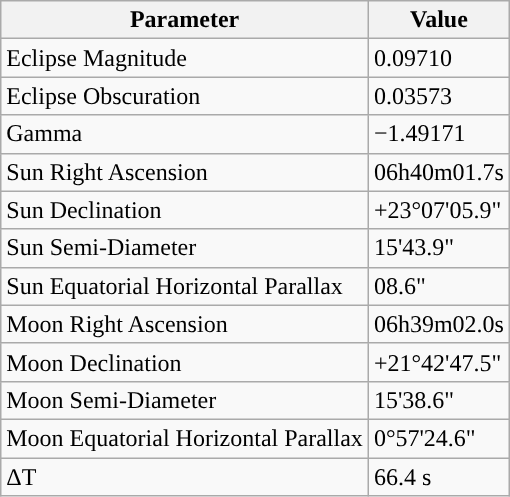<table class="wikitable">
<tr>
<th>Parameter</th>
<th>Value</th>
</tr>
<tr>
<td>Eclipse Magnitude</td>
<td>0.09710</td>
</tr>
<tr>
<td>Eclipse Obscuration</td>
<td>0.03573</td>
</tr>
<tr>
<td>Gamma</td>
<td>−1.49171</td>
</tr>
<tr>
<td>Sun Right Ascension</td>
<td>06h40m01.7s</td>
</tr>
<tr>
<td>Sun Declination</td>
<td>+23°07'05.9"</td>
</tr>
<tr>
<td>Sun Semi-Diameter</td>
<td>15'43.9"</td>
</tr>
<tr>
<td>Sun Equatorial Horizontal Parallax</td>
<td>08.6"</td>
</tr>
<tr>
<td>Moon Right Ascension</td>
<td>06h39m02.0s</td>
</tr>
<tr>
<td>Moon Declination</td>
<td>+21°42'47.5"</td>
</tr>
<tr>
<td>Moon Semi-Diameter</td>
<td>15'38.6"</td>
</tr>
<tr>
<td>Moon Equatorial Horizontal Parallax</td>
<td>0°57'24.6"</td>
</tr>
<tr>
<td>ΔT</td>
<td>66.4 s</td>
</tr>
</table>
